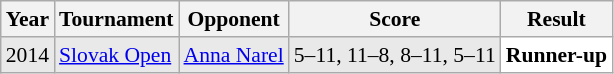<table class="sortable wikitable" style="font-size: 90%;">
<tr>
<th>Year</th>
<th>Tournament</th>
<th>Opponent</th>
<th>Score</th>
<th>Result</th>
</tr>
<tr style="background:#E9E9E9">
<td align="center">2014</td>
<td align="left"><a href='#'>Slovak Open</a></td>
<td align="left"> <a href='#'>Anna Narel</a></td>
<td align="left">5–11, 11–8, 8–11, 5–11</td>
<td style="text-align:left; background:white"> <strong>Runner-up</strong></td>
</tr>
</table>
